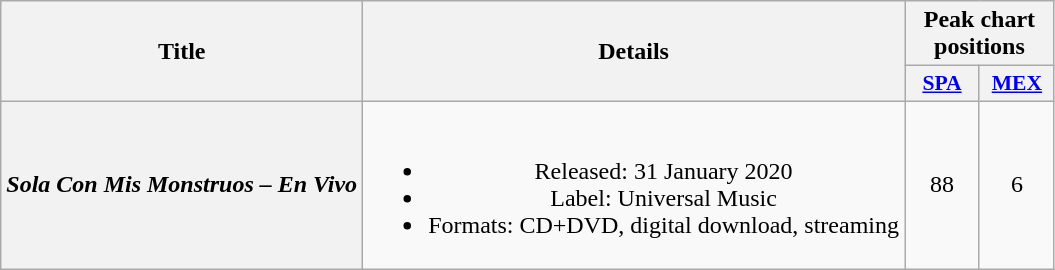<table class="wikitable plainrowheaders" style="text-align:center;">
<tr>
<th scope="col" rowspan="2">Title</th>
<th scope="col" rowspan="2">Details</th>
<th scope="col" colspan="2">Peak chart positions</th>
</tr>
<tr>
<th scope="col" style="width:3em;font-size:90%;"><a href='#'>SPA</a><br></th>
<th scope="col" style="width:3em;font-size:90%;"><a href='#'>MEX</a><br></th>
</tr>
<tr>
<th scope="row"><em>Sola Con Mis Monstruos – En Vivo</em></th>
<td><br><ul><li>Released: 31 January 2020</li><li>Label: Universal Music</li><li>Formats: CD+DVD, digital download, streaming</li></ul></td>
<td>88<br></td>
<td>6<br></td>
</tr>
</table>
